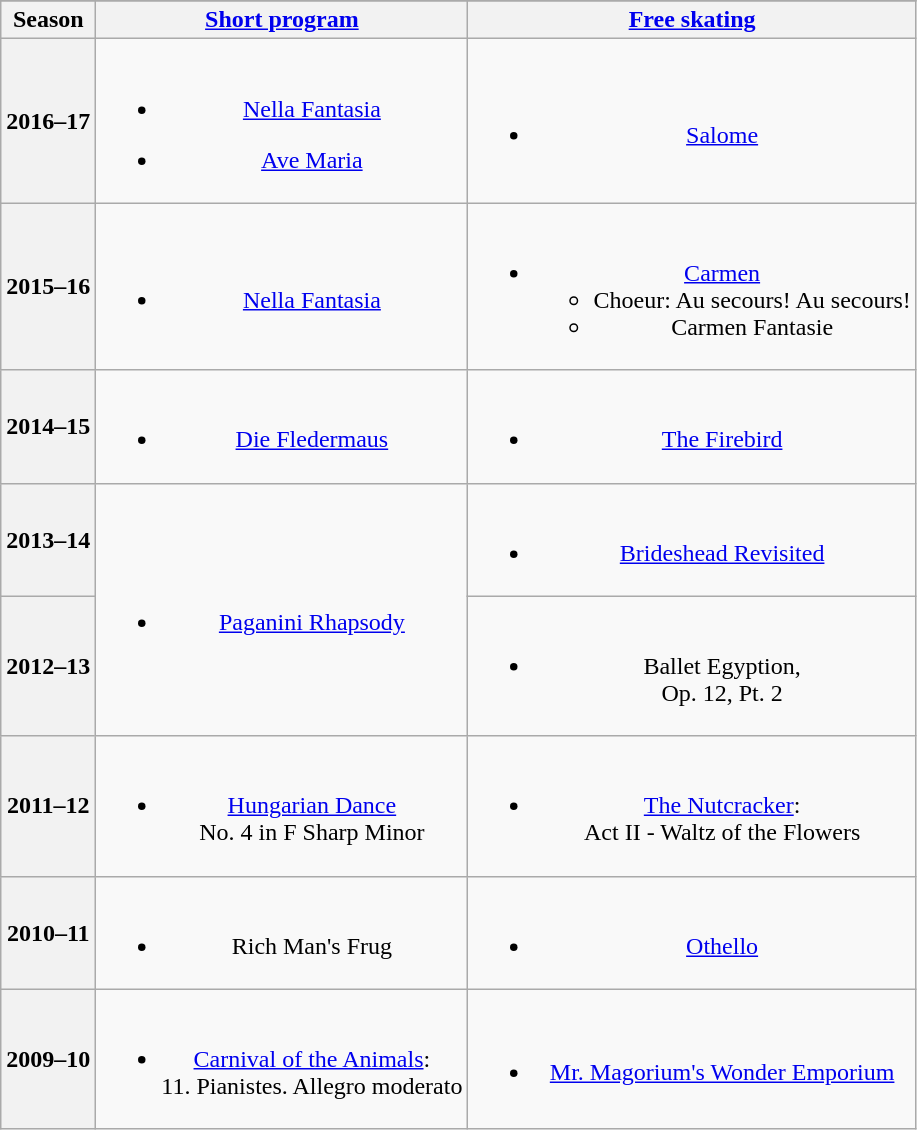<table class="wikitable" style="text-align:center">
<tr>
</tr>
<tr>
<th>Season</th>
<th><a href='#'>Short program</a></th>
<th><a href='#'>Free skating</a></th>
</tr>
<tr>
<th>2016–17</th>
<td><br><ul><li><a href='#'>Nella Fantasia</a> <br></li></ul><ul><li><a href='#'>Ave Maria</a> <br></li></ul></td>
<td><br><ul><li><a href='#'>Salome</a> <br></li></ul></td>
</tr>
<tr>
<th>2015–16 <br> </th>
<td><br><ul><li><a href='#'>Nella Fantasia</a> <br></li></ul></td>
<td><br><ul><li><a href='#'>Carmen</a> <br><ul><li>Choeur: Au secours! Au secours! <br></li><li>Carmen Fantasie <br></li></ul></li></ul></td>
</tr>
<tr>
<th>2014–15</th>
<td><br><ul><li><a href='#'>Die Fledermaus</a> <br></li></ul></td>
<td><br><ul><li><a href='#'>The Firebird</a> <br></li></ul></td>
</tr>
<tr>
<th>2013–14</th>
<td rowspan=2><br><ul><li><a href='#'>Paganini Rhapsody</a> <br></li></ul></td>
<td><br><ul><li><a href='#'>Brideshead Revisited</a> <br></li></ul></td>
</tr>
<tr>
<th>2012–13 <br> </th>
<td><br><ul><li>Ballet Egyption,<br> Op. 12, Pt. 2 <br></li></ul></td>
</tr>
<tr>
<th>2011–12</th>
<td><br><ul><li><a href='#'>Hungarian Dance</a><br> No. 4 in F Sharp Minor <br></li></ul></td>
<td><br><ul><li><a href='#'>The Nutcracker</a>:<br> Act II - Waltz of the Flowers <br></li></ul></td>
</tr>
<tr>
<th>2010–11</th>
<td><br><ul><li>Rich Man's Frug <br></li></ul></td>
<td><br><ul><li><a href='#'>Othello</a> <br></li></ul></td>
</tr>
<tr>
<th>2009–10</th>
<td><br><ul><li><a href='#'>Carnival of the Animals</a>: <br>11. Pianistes. Allegro moderato <br></li></ul></td>
<td><br><ul><li><a href='#'>Mr. Magorium's Wonder Emporium</a> <br></li></ul></td>
</tr>
</table>
